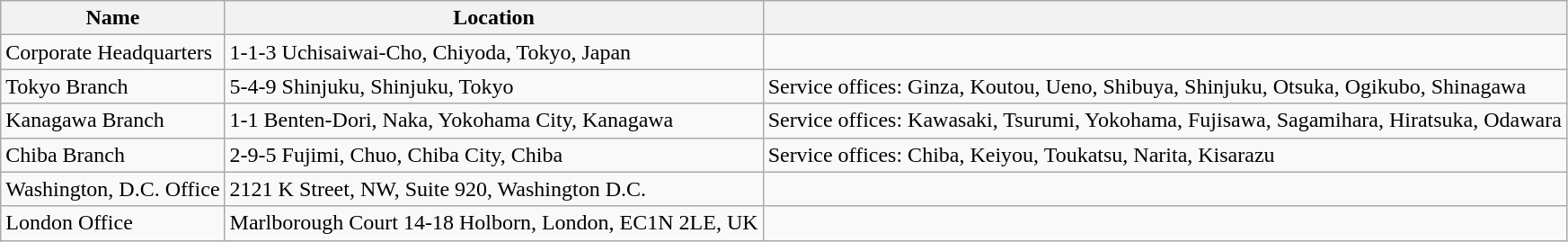<table class="wikitable">
<tr>
<th>Name</th>
<th>Location</th>
<th></th>
</tr>
<tr>
<td>Corporate Headquarters</td>
<td>1-1-3 Uchisaiwai-Cho, Chiyoda, Tokyo, Japan</td>
<td></td>
</tr>
<tr>
<td>Tokyo Branch</td>
<td>5-4-9 Shinjuku, Shinjuku, Tokyo</td>
<td>Service offices: Ginza, Koutou, Ueno, Shibuya, Shinjuku, Otsuka, Ogikubo, Shinagawa</td>
</tr>
<tr>
<td>Kanagawa Branch</td>
<td>1-1 Benten-Dori, Naka, Yokohama City, Kanagawa</td>
<td>Service offices: Kawasaki, Tsurumi, Yokohama, Fujisawa, Sagamihara, Hiratsuka, Odawara</td>
</tr>
<tr>
<td>Chiba Branch</td>
<td>2-9-5 Fujimi, Chuo, Chiba City, Chiba</td>
<td>Service offices: Chiba, Keiyou, Toukatsu, Narita, Kisarazu</td>
</tr>
<tr>
<td>Washington, D.C. Office</td>
<td>2121 K Street, NW, Suite 920, Washington D.C.</td>
<td></td>
</tr>
<tr>
<td>London Office</td>
<td>Marlborough Court 14-18 Holborn, London, EC1N 2LE, UK</td>
<td></td>
</tr>
</table>
